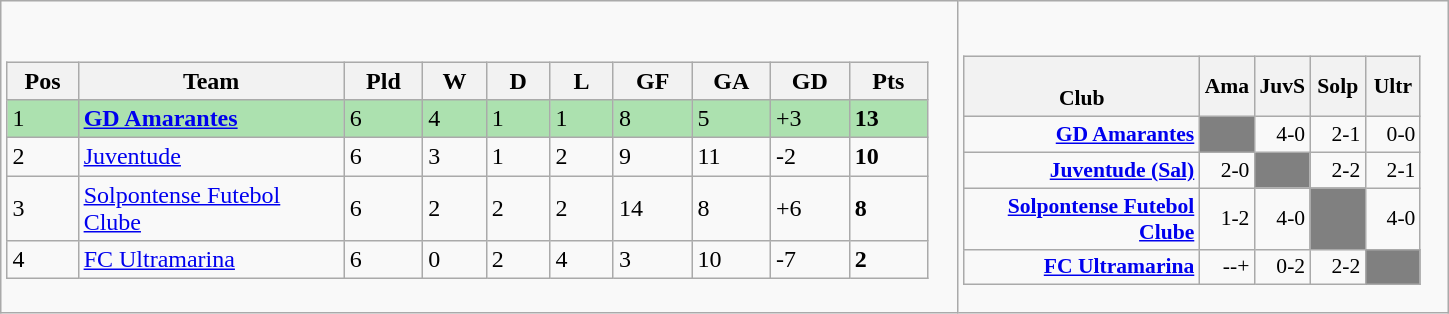<table class="wikitable">
<tr>
<td><br><table class="wikitable" style="text-align: left;">
<tr>
<th style="width: 40px;">Pos</th>
<th style="width: 170px;">Team</th>
<th style="width: 45px;">Pld</th>
<th style="width: 35px;">W</th>
<th style="width: 35px;">D</th>
<th style="width: 35px;">L</th>
<th style="width: 45px;">GF</th>
<th style="width: 45px;">GA</th>
<th style="width: 45px;">GD</th>
<th style="width: 45px;">Pts</th>
</tr>
<tr style="background:#ACE1AF;">
<td>1</td>
<td style="text-align: left;"><strong><a href='#'>GD Amarantes</a></strong></td>
<td>6</td>
<td>4</td>
<td>1</td>
<td>1</td>
<td>8</td>
<td>5</td>
<td>+3</td>
<td><strong>13</strong></td>
</tr>
<tr>
<td>2</td>
<td style="text-align: left;"><a href='#'>Juventude</a></td>
<td>6</td>
<td>3</td>
<td>1</td>
<td>2</td>
<td>9</td>
<td>11</td>
<td>-2</td>
<td><strong>10</strong></td>
</tr>
<tr>
<td>3</td>
<td style="text-align: left;"><a href='#'>Solpontense Futebol Clube</a></td>
<td>6</td>
<td>2</td>
<td>2</td>
<td>2</td>
<td>14</td>
<td>8</td>
<td>+6</td>
<td><strong>8</strong></td>
</tr>
<tr>
<td>4</td>
<td style="text-align: left;"><a href='#'>FC Ultramarina</a></td>
<td>6</td>
<td>0</td>
<td>2</td>
<td>4</td>
<td>3</td>
<td>10</td>
<td>-7</td>
<td><strong>2</strong></td>
</tr>
</table>
</td>
<td><br><table cellspacing="0" cellpadding="3" style="background-color: #f9f9f9; font-size: 90%; text-align: right" class="wikitable">
<tr>
<th width=150><br>Club</th>
<th width=30><strong>Ama</strong></th>
<th width=30><strong>JuvS</strong></th>
<th width=30><strong>Solp</strong></th>
<th width=30><strong>Ultr</strong></th>
</tr>
<tr>
<td align=right><strong><a href='#'>GD Amarantes</a></strong></td>
<td bgcolor="#808080"></td>
<td>4-0</td>
<td>2-1</td>
<td>0-0</td>
</tr>
<tr>
<td align=right><strong><a href='#'>Juventude (Sal)</a></strong></td>
<td>2-0</td>
<td bgcolor="#808080"></td>
<td>2-2</td>
<td>2-1</td>
</tr>
<tr>
<td align=right><strong><a href='#'>Solpontense Futebol Clube</a></strong></td>
<td>1-2</td>
<td>4-0</td>
<td bgcolor="#808080"></td>
<td>4-0</td>
</tr>
<tr>
<td align=right><strong><a href='#'>FC Ultramarina</a></strong></td>
<td>--+</td>
<td>0-2</td>
<td>2-2</td>
<td bgcolor="#808080"></td>
</tr>
</table>
</td>
</tr>
</table>
